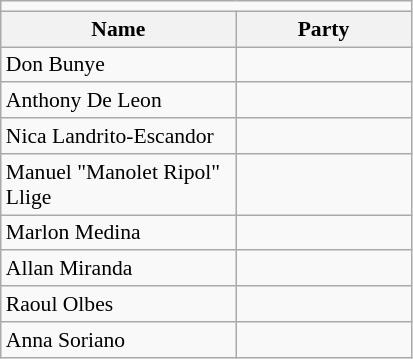<table class=wikitable style="font-size:90%">
<tr>
<td colspan=4 bgcolor=></td>
</tr>
<tr>
<th width=150px>Name</th>
<th colspan=2 width=110px>Party</th>
</tr>
<tr>
<td>Don Bunye</td>
<td></td>
</tr>
<tr>
<td>Anthony De Leon</td>
<td></td>
</tr>
<tr>
<td>Nica Landrito-Escandor</td>
<td></td>
</tr>
<tr>
<td>Manuel "Manolet Ripol" Llige</td>
<td></td>
</tr>
<tr>
<td>Marlon Medina</td>
<td></td>
</tr>
<tr>
<td>Allan Miranda</td>
<td></td>
</tr>
<tr>
<td>Raoul Olbes</td>
<td></td>
</tr>
<tr>
<td>Anna Soriano</td>
<td></td>
</tr>
</table>
